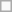<table class="wikitable sortable">
<tr>
<td colspan=9></td>
</tr>
</table>
